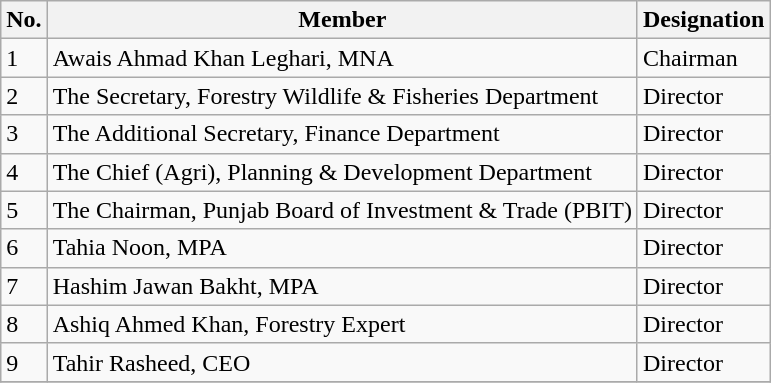<table class="wikitable">
<tr>
<th>No.</th>
<th>Member</th>
<th>Designation</th>
</tr>
<tr>
<td>1</td>
<td>Awais Ahmad Khan Leghari, MNA</td>
<td>Chairman</td>
</tr>
<tr>
<td>2</td>
<td>The Secretary, Forestry Wildlife & Fisheries Department</td>
<td>Director</td>
</tr>
<tr>
<td>3</td>
<td>The Additional Secretary, Finance Department</td>
<td>Director</td>
</tr>
<tr>
<td>4</td>
<td>The Chief (Agri), Planning & Development Department</td>
<td>Director</td>
</tr>
<tr>
<td>5</td>
<td>The Chairman, Punjab Board of Investment & Trade (PBIT)</td>
<td>Director</td>
</tr>
<tr>
<td>6</td>
<td>Tahia Noon, MPA</td>
<td>Director</td>
</tr>
<tr>
<td>7</td>
<td>Hashim Jawan Bakht, MPA</td>
<td>Director</td>
</tr>
<tr>
<td>8</td>
<td>Ashiq Ahmed Khan, Forestry Expert</td>
<td>Director</td>
</tr>
<tr>
<td>9</td>
<td>Tahir Rasheed, CEO</td>
<td>Director</td>
</tr>
<tr>
</tr>
</table>
